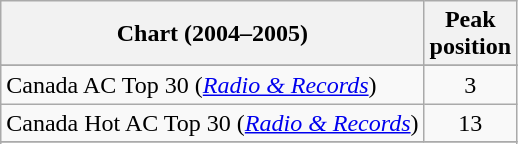<table class="wikitable sortable">
<tr>
<th>Chart (2004–2005)</th>
<th>Peak<br>position</th>
</tr>
<tr>
</tr>
<tr>
<td align="left">Canada AC Top 30 (<em><a href='#'>Radio & Records</a></em>)</td>
<td align="center">3</td>
</tr>
<tr>
<td align="left">Canada Hot AC Top 30 (<em><a href='#'>Radio & Records</a></em>)</td>
<td align="center">13</td>
</tr>
<tr>
</tr>
<tr>
</tr>
<tr>
</tr>
<tr>
</tr>
<tr>
</tr>
<tr>
</tr>
</table>
